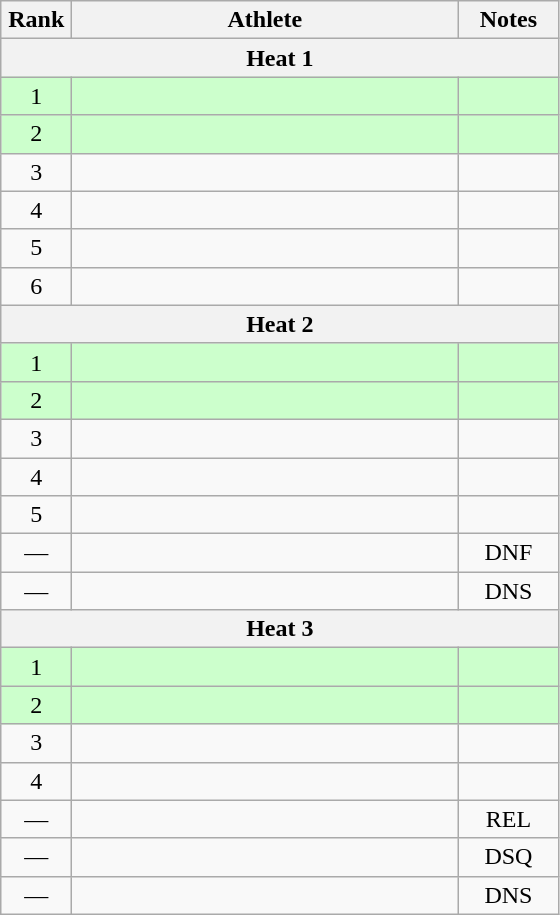<table class=wikitable style="text-align:center">
<tr>
<th width=40>Rank</th>
<th width=250>Athlete</th>
<th width=60>Notes</th>
</tr>
<tr>
<th colspan=3>Heat 1</th>
</tr>
<tr bgcolor="ccffcc">
<td>1</td>
<td align=left></td>
<td></td>
</tr>
<tr bgcolor="ccffcc">
<td>2</td>
<td align=left></td>
<td></td>
</tr>
<tr>
<td>3</td>
<td align=left></td>
<td></td>
</tr>
<tr>
<td>4</td>
<td align=left></td>
<td></td>
</tr>
<tr>
<td>5</td>
<td align=left></td>
<td></td>
</tr>
<tr>
<td>6</td>
<td align=left></td>
<td></td>
</tr>
<tr>
<th colspan=3>Heat 2</th>
</tr>
<tr bgcolor="ccffcc">
<td>1</td>
<td align=left></td>
<td></td>
</tr>
<tr bgcolor="ccffcc">
<td>2</td>
<td align=left></td>
<td></td>
</tr>
<tr>
<td>3</td>
<td align=left></td>
<td></td>
</tr>
<tr>
<td>4</td>
<td align=left></td>
<td></td>
</tr>
<tr>
<td>5</td>
<td align=left></td>
<td></td>
</tr>
<tr>
<td>—</td>
<td align=left></td>
<td>DNF</td>
</tr>
<tr>
<td>—</td>
<td align=left></td>
<td>DNS</td>
</tr>
<tr>
<th colspan=3>Heat 3</th>
</tr>
<tr bgcolor="ccffcc">
<td>1</td>
<td align=left></td>
<td></td>
</tr>
<tr bgcolor="ccffcc">
<td>2</td>
<td align=left></td>
<td></td>
</tr>
<tr>
<td>3</td>
<td align=left></td>
<td></td>
</tr>
<tr>
<td>4</td>
<td align=left></td>
<td></td>
</tr>
<tr>
<td>—</td>
<td align=left></td>
<td>REL</td>
</tr>
<tr>
<td>—</td>
<td align=left></td>
<td>DSQ</td>
</tr>
<tr>
<td>—</td>
<td align=left></td>
<td>DNS</td>
</tr>
</table>
